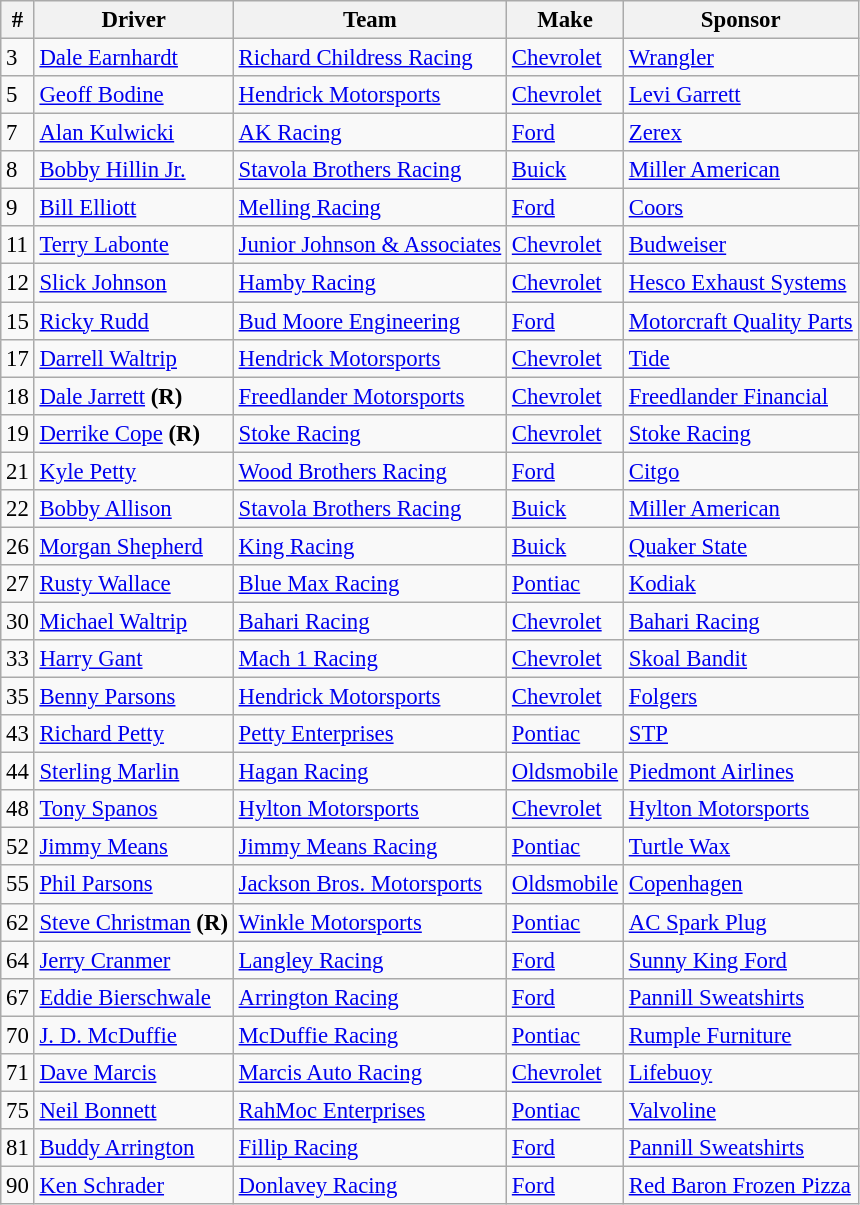<table class="wikitable" style="font-size:95%">
<tr>
<th>#</th>
<th>Driver</th>
<th>Team</th>
<th>Make</th>
<th>Sponsor</th>
</tr>
<tr>
<td>3</td>
<td><a href='#'>Dale Earnhardt</a></td>
<td><a href='#'>Richard Childress Racing</a></td>
<td><a href='#'>Chevrolet</a></td>
<td><a href='#'>Wrangler</a></td>
</tr>
<tr>
<td>5</td>
<td><a href='#'>Geoff Bodine</a></td>
<td><a href='#'>Hendrick Motorsports</a></td>
<td><a href='#'>Chevrolet</a></td>
<td><a href='#'>Levi Garrett</a></td>
</tr>
<tr>
<td>7</td>
<td><a href='#'>Alan Kulwicki</a></td>
<td><a href='#'>AK Racing</a></td>
<td><a href='#'>Ford</a></td>
<td><a href='#'>Zerex</a></td>
</tr>
<tr>
<td>8</td>
<td><a href='#'>Bobby Hillin Jr.</a></td>
<td><a href='#'>Stavola Brothers Racing</a></td>
<td><a href='#'>Buick</a></td>
<td><a href='#'>Miller American</a></td>
</tr>
<tr>
<td>9</td>
<td><a href='#'>Bill Elliott</a></td>
<td><a href='#'>Melling Racing</a></td>
<td><a href='#'>Ford</a></td>
<td><a href='#'>Coors</a></td>
</tr>
<tr>
<td>11</td>
<td><a href='#'>Terry Labonte</a></td>
<td><a href='#'>Junior Johnson & Associates</a></td>
<td><a href='#'>Chevrolet</a></td>
<td><a href='#'>Budweiser</a></td>
</tr>
<tr>
<td>12</td>
<td><a href='#'>Slick Johnson</a></td>
<td><a href='#'>Hamby Racing</a></td>
<td><a href='#'>Chevrolet</a></td>
<td><a href='#'>Hesco Exhaust Systems</a></td>
</tr>
<tr>
<td>15</td>
<td><a href='#'>Ricky Rudd</a></td>
<td><a href='#'>Bud Moore Engineering</a></td>
<td><a href='#'>Ford</a></td>
<td><a href='#'>Motorcraft Quality Parts</a></td>
</tr>
<tr>
<td>17</td>
<td><a href='#'>Darrell Waltrip</a></td>
<td><a href='#'>Hendrick Motorsports</a></td>
<td><a href='#'>Chevrolet</a></td>
<td><a href='#'>Tide</a></td>
</tr>
<tr>
<td>18</td>
<td><a href='#'>Dale Jarrett</a> <strong>(R)</strong></td>
<td><a href='#'>Freedlander Motorsports</a></td>
<td><a href='#'>Chevrolet</a></td>
<td><a href='#'>Freedlander Financial</a></td>
</tr>
<tr>
<td>19</td>
<td><a href='#'>Derrike Cope</a> <strong>(R)</strong></td>
<td><a href='#'>Stoke Racing</a></td>
<td><a href='#'>Chevrolet</a></td>
<td><a href='#'>Stoke Racing</a></td>
</tr>
<tr>
<td>21</td>
<td><a href='#'>Kyle Petty</a></td>
<td><a href='#'>Wood Brothers Racing</a></td>
<td><a href='#'>Ford</a></td>
<td><a href='#'>Citgo</a></td>
</tr>
<tr>
<td>22</td>
<td><a href='#'>Bobby Allison</a></td>
<td><a href='#'>Stavola Brothers Racing</a></td>
<td><a href='#'>Buick</a></td>
<td><a href='#'>Miller American</a></td>
</tr>
<tr>
<td>26</td>
<td><a href='#'>Morgan Shepherd</a></td>
<td><a href='#'>King Racing</a></td>
<td><a href='#'>Buick</a></td>
<td><a href='#'>Quaker State</a></td>
</tr>
<tr>
<td>27</td>
<td><a href='#'>Rusty Wallace</a></td>
<td><a href='#'>Blue Max Racing</a></td>
<td><a href='#'>Pontiac</a></td>
<td><a href='#'>Kodiak</a></td>
</tr>
<tr>
<td>30</td>
<td><a href='#'>Michael Waltrip</a></td>
<td><a href='#'>Bahari Racing</a></td>
<td><a href='#'>Chevrolet</a></td>
<td><a href='#'>Bahari Racing</a></td>
</tr>
<tr>
<td>33</td>
<td><a href='#'>Harry Gant</a></td>
<td><a href='#'>Mach 1 Racing</a></td>
<td><a href='#'>Chevrolet</a></td>
<td><a href='#'>Skoal Bandit</a></td>
</tr>
<tr>
<td>35</td>
<td><a href='#'>Benny Parsons</a></td>
<td><a href='#'>Hendrick Motorsports</a></td>
<td><a href='#'>Chevrolet</a></td>
<td><a href='#'>Folgers</a></td>
</tr>
<tr>
<td>43</td>
<td><a href='#'>Richard Petty</a></td>
<td><a href='#'>Petty Enterprises</a></td>
<td><a href='#'>Pontiac</a></td>
<td><a href='#'>STP</a></td>
</tr>
<tr>
<td>44</td>
<td><a href='#'>Sterling Marlin</a></td>
<td><a href='#'>Hagan Racing</a></td>
<td><a href='#'>Oldsmobile</a></td>
<td><a href='#'>Piedmont Airlines</a></td>
</tr>
<tr>
<td>48</td>
<td><a href='#'>Tony Spanos</a></td>
<td><a href='#'>Hylton Motorsports</a></td>
<td><a href='#'>Chevrolet</a></td>
<td><a href='#'>Hylton Motorsports</a></td>
</tr>
<tr>
<td>52</td>
<td><a href='#'>Jimmy Means</a></td>
<td><a href='#'>Jimmy Means Racing</a></td>
<td><a href='#'>Pontiac</a></td>
<td><a href='#'>Turtle Wax</a></td>
</tr>
<tr>
<td>55</td>
<td><a href='#'>Phil Parsons</a></td>
<td><a href='#'>Jackson Bros. Motorsports</a></td>
<td><a href='#'>Oldsmobile</a></td>
<td><a href='#'>Copenhagen</a></td>
</tr>
<tr>
<td>62</td>
<td><a href='#'>Steve Christman</a> <strong>(R)</strong></td>
<td><a href='#'>Winkle Motorsports</a></td>
<td><a href='#'>Pontiac</a></td>
<td><a href='#'>AC Spark Plug</a></td>
</tr>
<tr>
<td>64</td>
<td><a href='#'>Jerry Cranmer</a></td>
<td><a href='#'>Langley Racing</a></td>
<td><a href='#'>Ford</a></td>
<td><a href='#'>Sunny King Ford</a></td>
</tr>
<tr>
<td>67</td>
<td><a href='#'>Eddie Bierschwale</a></td>
<td><a href='#'>Arrington Racing</a></td>
<td><a href='#'>Ford</a></td>
<td><a href='#'>Pannill Sweatshirts</a></td>
</tr>
<tr>
<td>70</td>
<td><a href='#'>J. D. McDuffie</a></td>
<td><a href='#'>McDuffie Racing</a></td>
<td><a href='#'>Pontiac</a></td>
<td><a href='#'>Rumple Furniture</a></td>
</tr>
<tr>
<td>71</td>
<td><a href='#'>Dave Marcis</a></td>
<td><a href='#'>Marcis Auto Racing</a></td>
<td><a href='#'>Chevrolet</a></td>
<td><a href='#'>Lifebuoy</a></td>
</tr>
<tr>
<td>75</td>
<td><a href='#'>Neil Bonnett</a></td>
<td><a href='#'>RahMoc Enterprises</a></td>
<td><a href='#'>Pontiac</a></td>
<td><a href='#'>Valvoline</a></td>
</tr>
<tr>
<td>81</td>
<td><a href='#'>Buddy Arrington</a></td>
<td><a href='#'>Fillip Racing</a></td>
<td><a href='#'>Ford</a></td>
<td><a href='#'>Pannill Sweatshirts</a></td>
</tr>
<tr>
<td>90</td>
<td><a href='#'>Ken Schrader</a></td>
<td><a href='#'>Donlavey Racing</a></td>
<td><a href='#'>Ford</a></td>
<td><a href='#'>Red Baron Frozen Pizza</a></td>
</tr>
</table>
